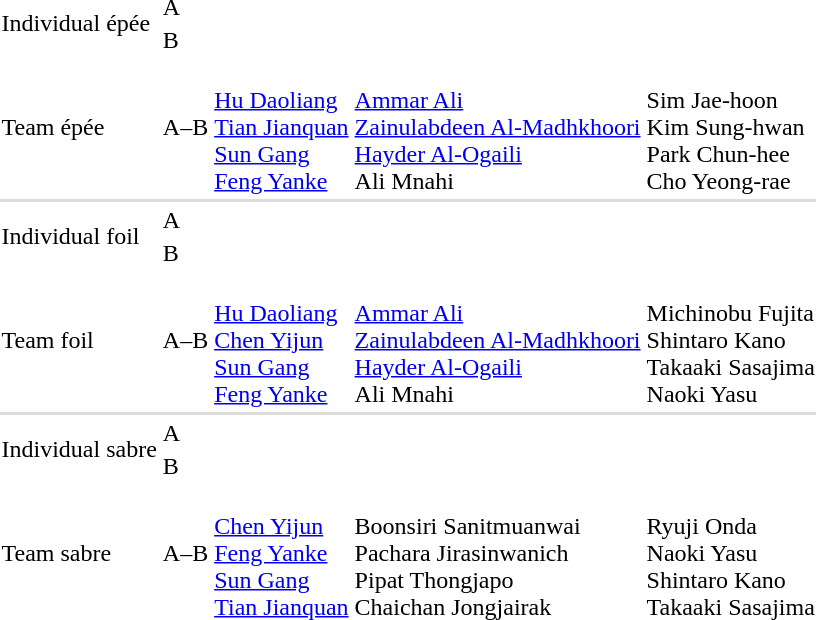<table>
<tr>
<td rowspan=4>Individual épée</td>
<td rowspan=2>A</td>
<td rowspan=2></td>
<td rowspan=2></td>
<td nowrap></td>
</tr>
<tr>
<td></td>
</tr>
<tr>
<td rowspan=2>B</td>
<td rowspan=2></td>
<td rowspan=2></td>
<td></td>
</tr>
<tr>
<td></td>
</tr>
<tr>
<td>Team épée</td>
<td>A–B</td>
<td><br><a href='#'>Hu Daoliang</a><br><a href='#'>Tian Jianquan</a><br><a href='#'>Sun Gang</a><br><a href='#'>Feng Yanke</a></td>
<td nowrap><br><a href='#'>Ammar Ali</a><br><a href='#'>Zainulabdeen Al-Madhkhoori</a><br><a href='#'>Hayder Al-Ogaili</a><br>Ali Mnahi</td>
<td><br>Sim Jae-hoon<br>Kim Sung-hwan<br>Park Chun-hee<br>Cho Yeong-rae</td>
</tr>
<tr bgcolor=#dddddd>
<td colspan=5></td>
</tr>
<tr>
<td rowspan=4>Individual foil</td>
<td rowspan=2>A</td>
<td rowspan=2></td>
<td rowspan=2></td>
<td></td>
</tr>
<tr>
<td></td>
</tr>
<tr>
<td rowspan=2>B</td>
<td rowspan=2></td>
<td rowspan=2></td>
<td></td>
</tr>
<tr>
<td></td>
</tr>
<tr>
<td>Team foil</td>
<td>A–B</td>
<td valign=top><br><a href='#'>Hu Daoliang</a><br><a href='#'>Chen Yijun</a><br><a href='#'>Sun Gang</a><br><a href='#'>Feng Yanke</a></td>
<td valign=top><br><a href='#'>Ammar Ali</a><br><a href='#'>Zainulabdeen Al-Madhkhoori</a><br><a href='#'>Hayder Al-Ogaili</a><br>Ali Mnahi</td>
<td><br>Michinobu Fujita<br>Shintaro Kano<br>Takaaki Sasajima<br>Naoki Yasu</td>
</tr>
<tr bgcolor=#dddddd>
<td colspan=5></td>
</tr>
<tr>
<td rowspan=4>Individual sabre</td>
<td rowspan=2>A</td>
<td rowspan=2></td>
<td rowspan=2></td>
<td></td>
</tr>
<tr>
<td></td>
</tr>
<tr>
<td rowspan=2>B</td>
<td rowspan=2></td>
<td rowspan=2></td>
<td></td>
</tr>
<tr>
<td></td>
</tr>
<tr>
<td>Team sabre</td>
<td>A–B</td>
<td><br><a href='#'>Chen Yijun</a><br><a href='#'>Feng Yanke</a><br><a href='#'>Sun Gang</a><br><a href='#'>Tian Jianquan</a></td>
<td><br>Boonsiri Sanitmuanwai<br>Pachara Jirasinwanich<br>Pipat Thongjapo<br>Chaichan Jongjairak</td>
<td><br>Ryuji Onda<br>Naoki Yasu<br>Shintaro Kano<br>Takaaki Sasajima</td>
</tr>
</table>
